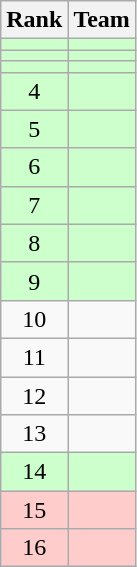<table class=wikitable style="text-align: center;">
<tr>
<th>Rank</th>
<th>Team</th>
</tr>
<tr bgcolor=ccffcc>
<td></td>
<td style="text-align: left;"></td>
</tr>
<tr bgcolor=ccffcc>
<td></td>
<td style="text-align: left;"></td>
</tr>
<tr bgcolor=ccffcc>
<td></td>
<td style="text-align: left;"></td>
</tr>
<tr bgcolor=ccffcc>
<td>4</td>
<td style="text-align: left;"></td>
</tr>
<tr bgcolor=ccffcc>
<td>5</td>
<td style="text-align: left;"></td>
</tr>
<tr bgcolor=ccffcc>
<td>6</td>
<td style="text-align: left;"></td>
</tr>
<tr bgcolor=ccffcc>
<td>7</td>
<td style="text-align: left;"></td>
</tr>
<tr bgcolor=ccffcc>
<td>8</td>
<td style="text-align: left;"></td>
</tr>
<tr bgcolor=ccffcc>
<td>9</td>
<td style="text-align: left;"></td>
</tr>
<tr>
<td>10</td>
<td style="text-align: left;"></td>
</tr>
<tr>
<td>11</td>
<td style="text-align: left;"></td>
</tr>
<tr>
<td>12</td>
<td style="text-align: left;"></td>
</tr>
<tr>
<td>13</td>
<td style="text-align: left;"></td>
</tr>
<tr bgcolor=ccffcc>
<td>14</td>
<td style="text-align: left;"></td>
</tr>
<tr bgcolor=ffcccc>
<td>15</td>
<td style="text-align: left;"></td>
</tr>
<tr bgcolor=ffcccc>
<td>16</td>
<td style="text-align: left;"></td>
</tr>
</table>
